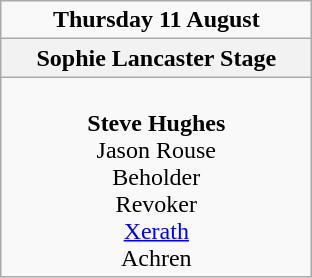<table class="wikitable">
<tr>
<td colspan="1" align="center"><strong>Thursday 11 August</strong></td>
</tr>
<tr>
<th>Sophie Lancaster Stage</th>
</tr>
<tr>
<td valign="top" align="center" width=200><br><strong>Steve Hughes</strong><br>
Jason Rouse<br>
Beholder<br>
Revoker<br>
<a href='#'>Xerath</a><br>
Achren<br></td>
</tr>
</table>
